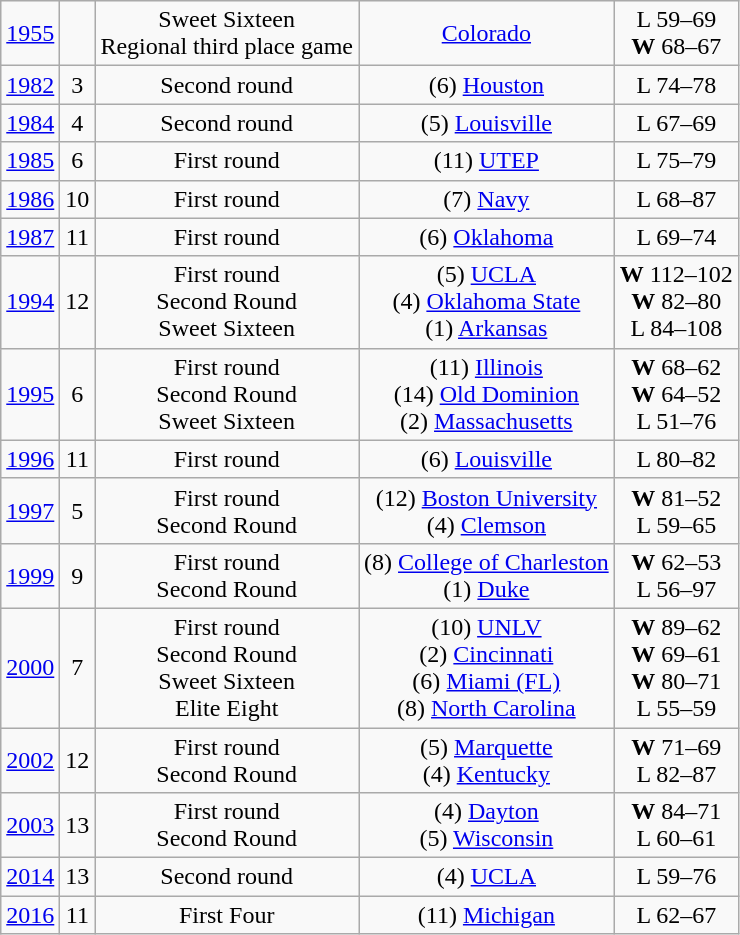<table class="wikitable" style="text-align:center">
<tr>
<td><a href='#'>1955</a></td>
<td></td>
<td>Sweet Sixteen<br>Regional third place game</td>
<td><a href='#'>Colorado</a><br></td>
<td>L 59–69<br><strong>W</strong> 68–67</td>
</tr>
<tr>
<td><a href='#'>1982</a></td>
<td>3</td>
<td>Second round</td>
<td>(6) <a href='#'>Houston</a></td>
<td>L 74–78</td>
</tr>
<tr>
<td><a href='#'>1984</a></td>
<td>4</td>
<td>Second round</td>
<td>(5) <a href='#'>Louisville</a></td>
<td>L 67–69</td>
</tr>
<tr>
<td><a href='#'>1985</a></td>
<td>6</td>
<td>First round</td>
<td>(11) <a href='#'>UTEP</a></td>
<td>L 75–79</td>
</tr>
<tr>
<td><a href='#'>1986</a></td>
<td>10</td>
<td>First round</td>
<td>(7) <a href='#'>Navy</a></td>
<td>L 68–87</td>
</tr>
<tr>
<td><a href='#'>1987</a></td>
<td>11</td>
<td>First round</td>
<td>(6) <a href='#'>Oklahoma</a></td>
<td>L 69–74</td>
</tr>
<tr>
<td><a href='#'>1994</a></td>
<td>12</td>
<td>First round<br>Second Round<br>Sweet Sixteen</td>
<td>(5) <a href='#'>UCLA</a><br> (4) <a href='#'>Oklahoma State</a><br> (1) <a href='#'>Arkansas</a></td>
<td><strong>W</strong> 112–102<br><strong>W</strong> 82–80<br>L 84–108</td>
</tr>
<tr>
<td><a href='#'>1995</a></td>
<td>6</td>
<td>First round<br>Second Round<br>Sweet Sixteen</td>
<td>(11) <a href='#'>Illinois</a><br> (14) <a href='#'>Old Dominion</a><br> (2) <a href='#'>Massachusetts</a></td>
<td><strong>W</strong> 68–62<br><strong>W</strong> 64–52<br>L 51–76</td>
</tr>
<tr>
<td><a href='#'>1996</a></td>
<td>11</td>
<td>First round</td>
<td>(6) <a href='#'>Louisville</a></td>
<td>L 80–82</td>
</tr>
<tr>
<td><a href='#'>1997</a></td>
<td>5</td>
<td>First round<br>Second Round</td>
<td>(12) <a href='#'>Boston University</a><br>(4) <a href='#'>Clemson</a></td>
<td><strong>W</strong> 81–52<br>L 59–65</td>
</tr>
<tr>
<td><a href='#'>1999</a></td>
<td>9</td>
<td>First round<br>Second Round</td>
<td>(8) <a href='#'>College of Charleston</a><br> (1) <a href='#'>Duke</a></td>
<td><strong>W</strong> 62–53<br>L 56–97</td>
</tr>
<tr>
<td><a href='#'>2000</a></td>
<td>7</td>
<td>First round<br>Second Round<br>Sweet Sixteen<br>Elite Eight</td>
<td>(10) <a href='#'>UNLV</a><br> (2) <a href='#'>Cincinnati</a><br> (6) <a href='#'>Miami (FL)</a><br> (8) <a href='#'>North Carolina</a></td>
<td><strong>W</strong> 89–62<br><strong>W</strong> 69–61<br><strong>W</strong> 80–71<br>L 55–59</td>
</tr>
<tr>
<td><a href='#'>2002</a></td>
<td>12</td>
<td>First round<br>Second Round</td>
<td>(5) <a href='#'>Marquette</a><br> (4) <a href='#'>Kentucky</a></td>
<td><strong>W</strong> 71–69<br>L 82–87</td>
</tr>
<tr>
<td><a href='#'>2003</a></td>
<td>13</td>
<td>First round<br>Second Round</td>
<td>(4) <a href='#'>Dayton</a><br> (5) <a href='#'>Wisconsin</a></td>
<td><strong>W</strong> 84–71<br>L 60–61</td>
</tr>
<tr>
<td><a href='#'>2014</a></td>
<td>13</td>
<td>Second round</td>
<td>(4) <a href='#'>UCLA</a></td>
<td>L 59–76</td>
</tr>
<tr>
<td><a href='#'>2016</a></td>
<td>11</td>
<td>First Four</td>
<td>(11) <a href='#'>Michigan</a></td>
<td>L 62–67</td>
</tr>
</table>
